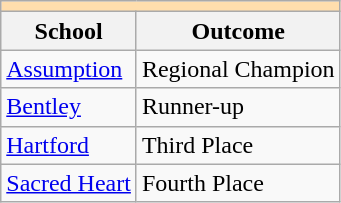<table class="wikitable" style="float:left; margin-right:1em;">
<tr>
<th colspan="3" style="background:#ffdead;"></th>
</tr>
<tr>
<th>School</th>
<th>Outcome</th>
</tr>
<tr>
<td><a href='#'>Assumption</a></td>
<td>Regional Champion</td>
</tr>
<tr>
<td><a href='#'>Bentley</a></td>
<td>Runner-up</td>
</tr>
<tr>
<td><a href='#'>Hartford</a></td>
<td>Third Place</td>
</tr>
<tr>
<td><a href='#'>Sacred Heart</a></td>
<td>Fourth Place</td>
</tr>
</table>
